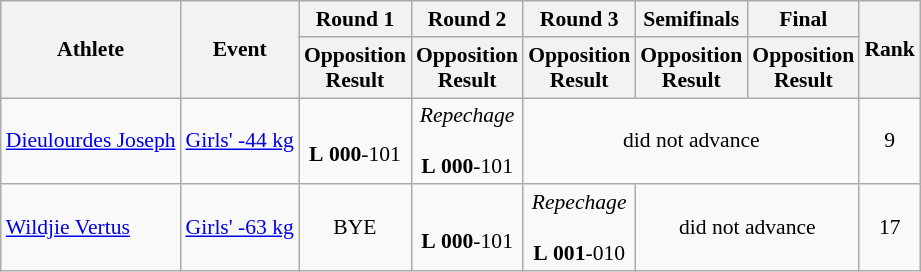<table class="wikitable" border="1" style="font-size:90%">
<tr>
<th rowspan=2>Athlete</th>
<th rowspan=2>Event</th>
<th>Round 1</th>
<th>Round 2</th>
<th>Round 3</th>
<th>Semifinals</th>
<th>Final</th>
<th rowspan=2>Rank</th>
</tr>
<tr>
<th>Opposition<br>Result</th>
<th>Opposition<br>Result</th>
<th>Opposition<br>Result</th>
<th>Opposition<br>Result</th>
<th>Opposition<br>Result</th>
</tr>
<tr>
<td><a href='#'>Dieulourdes Joseph</a></td>
<td><a href='#'>Girls' -44 kg</a></td>
<td align=center> <br> <strong>L</strong> <strong>000</strong>-101</td>
<td align=center><em>Repechage</em><br> <br> <strong>L</strong> <strong>000</strong>-101</td>
<td align=center colspan=3>did not advance</td>
<td align=center>9</td>
</tr>
<tr>
<td><a href='#'>Wildjie Vertus</a></td>
<td><a href='#'>Girls' -63 kg</a></td>
<td align=center>BYE</td>
<td align=center> <br> <strong>L</strong> <strong>000</strong>-101</td>
<td align=center><em>Repechage</em><br> <br> <strong>L</strong> <strong>001</strong>-010</td>
<td align=center colspan=2>did not advance</td>
<td align=center>17</td>
</tr>
</table>
